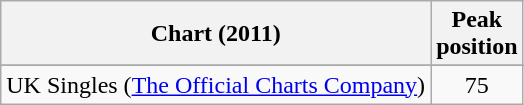<table class="wikitable">
<tr>
<th style="text-align:center;">Chart (2011)</th>
<th style="text-align:center;">Peak<br>position</th>
</tr>
<tr>
</tr>
<tr>
<td align="left">UK Singles (<a href='#'>The Official Charts Company</a>)</td>
<td style="text-align:center;">75</td>
</tr>
</table>
